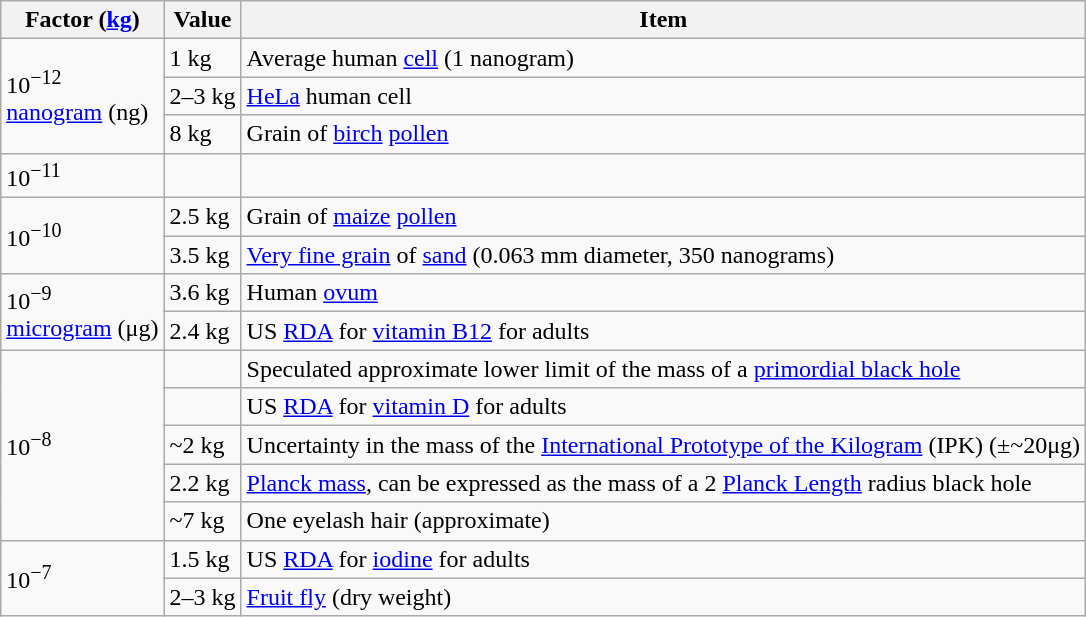<table class="wikitable sortable">
<tr>
<th>Factor (<a href='#'>kg</a>)</th>
<th>Value</th>
<th>Item</th>
</tr>
<tr>
<td rowspan=3>10<sup>−12</sup><br><a href='#'>nanogram</a> (ng)</td>
<td>1 kg</td>
<td>Average human <a href='#'>cell</a> (1 nanogram)</td>
</tr>
<tr>
<td>2–3 kg</td>
<td><a href='#'>HeLa</a> human cell</td>
</tr>
<tr>
<td>8 kg</td>
<td>Grain of <a href='#'>birch</a> <a href='#'>pollen</a></td>
</tr>
<tr>
<td>10<sup>−11</sup></td>
<td> </td>
<td> </td>
</tr>
<tr>
<td rowspan=2>10<sup>−10</sup></td>
<td>2.5 kg</td>
<td>Grain of <a href='#'>maize</a> <a href='#'>pollen</a></td>
</tr>
<tr>
<td>3.5 kg</td>
<td><a href='#'>Very fine grain</a> of <a href='#'>sand</a> (0.063 mm diameter, 350 nanograms)</td>
</tr>
<tr>
<td rowspan=2>10<sup>−9</sup><br><a href='#'>microgram</a> (μg)</td>
<td>3.6 kg</td>
<td>Human <a href='#'>ovum</a></td>
</tr>
<tr>
<td>2.4 kg</td>
<td>US <a href='#'>RDA</a> for <a href='#'>vitamin B12</a> for adults</td>
</tr>
<tr>
<td rowspan=5>10<sup>−8</sup></td>
<td></td>
<td>Speculated approximate lower limit of the mass of a <a href='#'>primordial black hole</a></td>
</tr>
<tr>
<td></td>
<td>US <a href='#'>RDA</a> for <a href='#'>vitamin D</a> for adults</td>
</tr>
<tr>
<td>~2 kg</td>
<td>Uncertainty in the mass of the <a href='#'>International Prototype of the Kilogram</a> (IPK) (±~20μg)</td>
</tr>
<tr>
<td>2.2 kg</td>
<td><a href='#'>Planck mass</a>, can be expressed as the mass of a 2 <a href='#'>Planck Length</a> radius black hole</td>
</tr>
<tr>
<td>~7 kg</td>
<td>One eyelash hair (approximate)</td>
</tr>
<tr>
<td rowspan=2>10<sup>−7</sup></td>
<td>1.5 kg</td>
<td>US <a href='#'>RDA</a> for <a href='#'>iodine</a> for adults</td>
</tr>
<tr>
<td>2–3 kg</td>
<td><a href='#'>Fruit fly</a> (dry weight)</td>
</tr>
</table>
